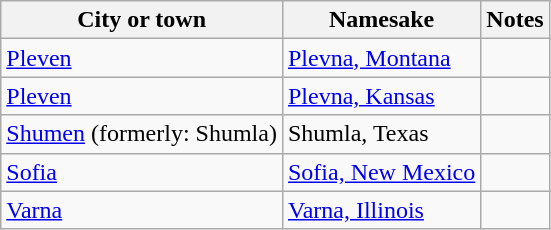<table class="wikitable">
<tr>
<th>City or town</th>
<th>Namesake</th>
<th>Notes</th>
</tr>
<tr>
<td><a href='#'>Pleven</a></td>
<td><a href='#'>Plevna, Montana</a></td>
<td></td>
</tr>
<tr>
<td><a href='#'>Pleven</a></td>
<td><a href='#'>Plevna, Kansas</a></td>
</tr>
<tr>
<td><a href='#'>Shumen</a> (formerly: Shumla)</td>
<td>Shumla, Texas</td>
<td></td>
</tr>
<tr>
<td><a href='#'>Sofia</a></td>
<td><a href='#'>Sofia, New Mexico</a></td>
<td> </td>
</tr>
<tr>
<td><a href='#'>Varna</a></td>
<td><a href='#'>Varna, Illinois</a></td>
<td></td>
</tr>
</table>
